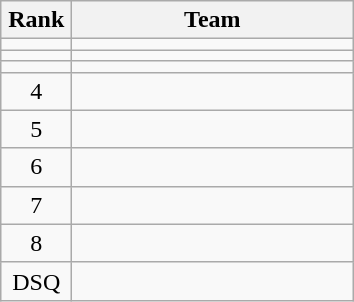<table class="wikitable" style="text-align: center;">
<tr>
<th width=40>Rank</th>
<th width=180>Team</th>
</tr>
<tr>
<td></td>
<td align=left></td>
</tr>
<tr>
<td></td>
<td align=left></td>
</tr>
<tr>
<td></td>
<td align=left></td>
</tr>
<tr>
<td>4</td>
<td align=left></td>
</tr>
<tr>
<td>5</td>
<td align=left></td>
</tr>
<tr>
<td>6</td>
<td align=left></td>
</tr>
<tr>
<td>7</td>
<td align=left></td>
</tr>
<tr>
<td>8</td>
<td align=left></td>
</tr>
<tr>
<td>DSQ</td>
<td align=left></td>
</tr>
</table>
